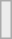<table class="wikitable" style="margin:1em auto;">
<tr>
<td bgcolor="#ECECEC"><br></td>
</tr>
</table>
